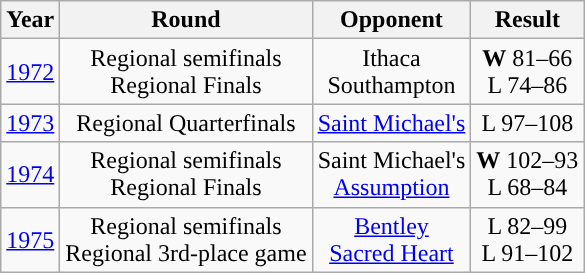<table class="wikitable" style="text-align: center">
<tr>
<th>Year</th>
<th>Round</th>
<th>Opponent</th>
<th>Result</th>
</tr>
<tr align="center">
<td><a href='#'>1972</a></td>
<td>Regional semifinals<br>Regional Finals</td>
<td>Ithaca<br>Southampton</td>
<td><strong>W</strong> 81–66<br>L 74–86</td>
</tr>
<tr align="center">
<td><a href='#'>1973</a></td>
<td>Regional Quarterfinals</td>
<td><a href='#'>Saint Michael's</a></td>
<td>L 97–108</td>
</tr>
<tr align="center">
<td><a href='#'>1974</a></td>
<td>Regional semifinals<br>Regional Finals</td>
<td>Saint Michael's<br><a href='#'>Assumption</a></td>
<td><strong>W</strong> 102–93<br>L 68–84</td>
</tr>
<tr align="center">
<td><a href='#'>1975</a></td>
<td>Regional semifinals<br>Regional 3rd-place game</td>
<td><a href='#'>Bentley</a><br><a href='#'>Sacred Heart</a></td>
<td>L 82–99<br>L 91–102</td>
</tr>
</table>
